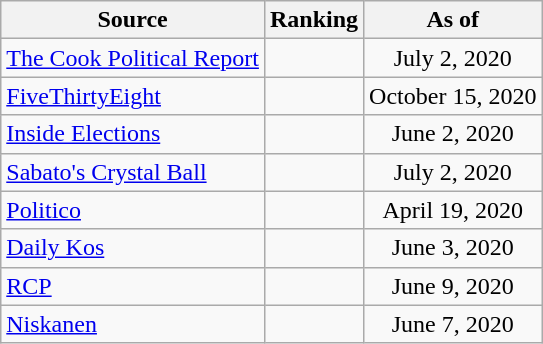<table class="wikitable" style="text-align:center">
<tr>
<th>Source</th>
<th>Ranking</th>
<th>As of</th>
</tr>
<tr>
<td align=left><a href='#'>The Cook Political Report</a></td>
<td></td>
<td>July 2, 2020</td>
</tr>
<tr>
<td align=left><a href='#'>FiveThirtyEight</a></td>
<td></td>
<td>October 15, 2020</td>
</tr>
<tr>
<td align=left><a href='#'>Inside Elections</a></td>
<td></td>
<td>June 2, 2020</td>
</tr>
<tr>
<td align=left><a href='#'>Sabato's Crystal Ball</a></td>
<td></td>
<td>July 2, 2020</td>
</tr>
<tr>
<td align="left"><a href='#'>Politico</a></td>
<td></td>
<td>April 19, 2020</td>
</tr>
<tr>
<td align="left"><a href='#'>Daily Kos</a></td>
<td></td>
<td>June 3, 2020</td>
</tr>
<tr>
<td align="left"><a href='#'>RCP</a></td>
<td></td>
<td>June 9, 2020</td>
</tr>
<tr>
<td align="left"><a href='#'>Niskanen</a></td>
<td></td>
<td>June 7, 2020</td>
</tr>
</table>
